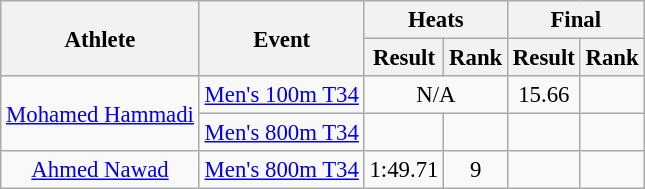<table class=wikitable style="font-size:95%;text-align:center">
<tr>
<th rowspan="2">Athlete</th>
<th rowspan="2">Event</th>
<th colspan="2">Heats</th>
<th colspan="3">Final</th>
</tr>
<tr>
<th>Result</th>
<th>Rank</th>
<th>Result</th>
<th>Rank</th>
</tr>
<tr>
<td rowspan=2><a href='#'>Mohamed Hammadi</a></td>
<td><a href='#'>Men's 100m T34</a></td>
<td colspan="2">N/A</td>
<td>15.66 </td>
<td></td>
</tr>
<tr>
<td><a href='#'>Men's 800m T34</a></td>
<td></td>
<td></td>
<td></td>
<td></td>
</tr>
<tr>
<td><a href='#'>Ahmed Nawad</a></td>
<td><a href='#'>Men's 800m T34</a></td>
<td>1:49.71</td>
<td>9</td>
<td></td>
<td></td>
</tr>
</table>
